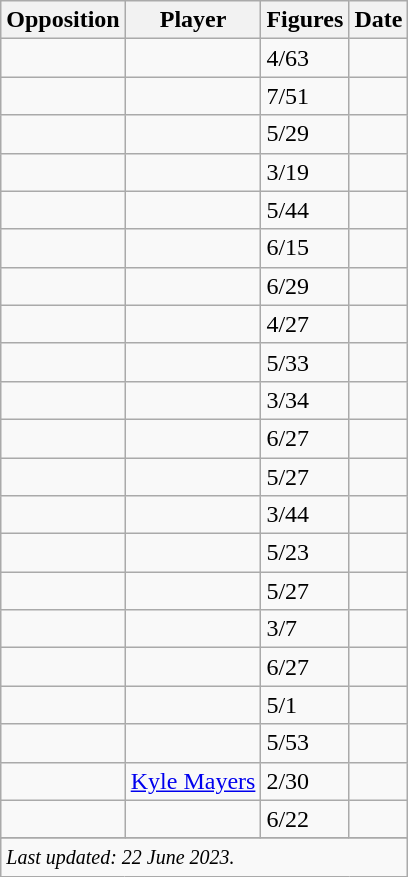<table class="wikitable sortable">
<tr>
<th>Opposition</th>
<th>Player</th>
<th>Figures</th>
<th>Date</th>
</tr>
<tr>
<td></td>
<td></td>
<td>4/63</td>
<td> </td>
</tr>
<tr>
<td></td>
<td></td>
<td>7/51</td>
<td> </td>
</tr>
<tr>
<td></td>
<td></td>
<td>5/29</td>
<td></td>
</tr>
<tr>
<td></td>
<td></td>
<td>3/19</td>
<td></td>
</tr>
<tr>
<td></td>
<td></td>
<td>5/44</td>
<td> </td>
</tr>
<tr>
<td></td>
<td></td>
<td>6/15</td>
<td></td>
</tr>
<tr>
<td></td>
<td></td>
<td>6/29</td>
<td></td>
</tr>
<tr>
<td></td>
<td></td>
<td>4/27</td>
<td></td>
</tr>
<tr>
<td></td>
<td></td>
<td>5/33</td>
<td> </td>
</tr>
<tr>
<td></td>
<td></td>
<td>3/34</td>
<td> </td>
</tr>
<tr>
<td></td>
<td></td>
<td>6/27</td>
<td> </td>
</tr>
<tr>
<td></td>
<td></td>
<td>5/27</td>
<td></td>
</tr>
<tr>
<td></td>
<td></td>
<td>3/44</td>
<td></td>
</tr>
<tr>
<td></td>
<td></td>
<td>5/23</td>
<td></td>
</tr>
<tr>
<td></td>
<td></td>
<td>5/27</td>
<td></td>
</tr>
<tr>
<td></td>
<td></td>
<td>3/7</td>
<td> </td>
</tr>
<tr>
<td></td>
<td></td>
<td>6/27</td>
<td></td>
</tr>
<tr>
<td></td>
<td></td>
<td>5/1</td>
<td></td>
</tr>
<tr>
<td></td>
<td></td>
<td>5/53</td>
<td></td>
</tr>
<tr>
<td></td>
<td><a href='#'>Kyle Mayers</a></td>
<td>2/30</td>
<td> </td>
</tr>
<tr>
<td></td>
<td></td>
<td>6/22</td>
<td></td>
</tr>
<tr>
</tr>
<tr class=sortbottom>
<td colspan=5><small><em>Last updated: 22 June 2023.</em></small></td>
</tr>
</table>
